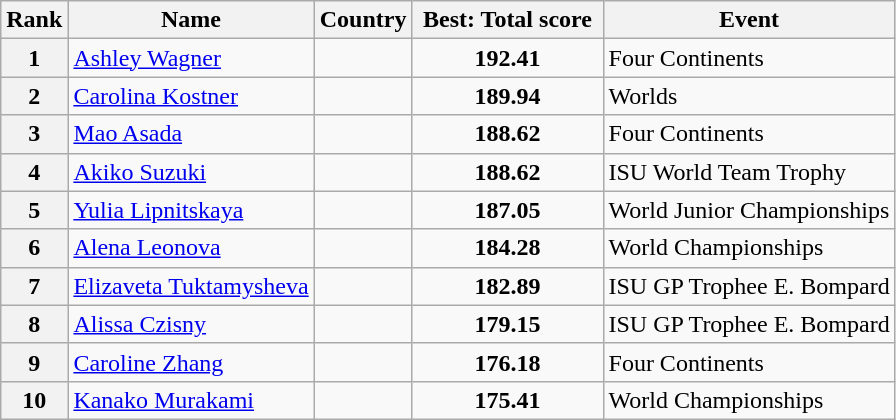<table class="wikitable sortable">
<tr>
<th>Rank</th>
<th>Name</th>
<th>Country</th>
<th width=120px>Best: Total score</th>
<th>Event</th>
</tr>
<tr>
<th>1</th>
<td><a href='#'>Ashley Wagner</a></td>
<td align=center></td>
<td align=center><strong>192.41</strong></td>
<td>Four Continents</td>
</tr>
<tr>
<th>2</th>
<td><a href='#'>Carolina Kostner</a></td>
<td align=center></td>
<td align=center><strong>189.94</strong></td>
<td>Worlds</td>
</tr>
<tr>
<th>3</th>
<td><a href='#'>Mao Asada</a></td>
<td align=center></td>
<td align=center><strong>188.62</strong></td>
<td>Four Continents</td>
</tr>
<tr>
<th>4</th>
<td><a href='#'>Akiko Suzuki</a></td>
<td align=center></td>
<td align=center><strong>188.62</strong></td>
<td>ISU World Team Trophy</td>
</tr>
<tr>
<th>5</th>
<td><a href='#'>Yulia Lipnitskaya</a></td>
<td align=center></td>
<td align=center><strong>187.05</strong></td>
<td>World Junior Championships</td>
</tr>
<tr>
<th>6</th>
<td><a href='#'>Alena Leonova</a></td>
<td align=center></td>
<td align=center><strong>184.28</strong></td>
<td>World Championships</td>
</tr>
<tr>
<th>7</th>
<td><a href='#'>Elizaveta Tuktamysheva</a></td>
<td align=center></td>
<td align=center><strong>182.89</strong></td>
<td>ISU GP Trophee E. Bompard</td>
</tr>
<tr>
<th>8</th>
<td><a href='#'>Alissa Czisny</a></td>
<td align=center></td>
<td align=center><strong>179.15</strong></td>
<td>ISU GP Trophee E. Bompard</td>
</tr>
<tr>
<th>9</th>
<td><a href='#'>Caroline Zhang</a></td>
<td align=center></td>
<td align=center><strong>176.18</strong></td>
<td>Four Continents</td>
</tr>
<tr>
<th>10</th>
<td><a href='#'>Kanako Murakami</a></td>
<td align=center></td>
<td align=center><strong>175.41</strong></td>
<td>World Championships</td>
</tr>
</table>
